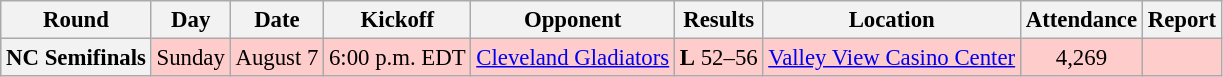<table class="wikitable" style="font-size: 95%;">
<tr>
<th>Round</th>
<th>Day</th>
<th>Date</th>
<th>Kickoff</th>
<th>Opponent</th>
<th>Results</th>
<th>Location</th>
<th>Attendance</th>
<th>Report</th>
</tr>
<tr style= background:#ffcccc>
<th align="center">NC Semifinals</th>
<td align="center">Sunday</td>
<td align="center">August 7</td>
<td align="center">6:00 p.m. EDT</td>
<td align="center"><a href='#'>Cleveland Gladiators</a></td>
<td align="center"><strong>L</strong> 52–56</td>
<td align="center"><a href='#'>Valley View Casino Center</a></td>
<td align="center">4,269</td>
<td align="center"></td>
</tr>
</table>
